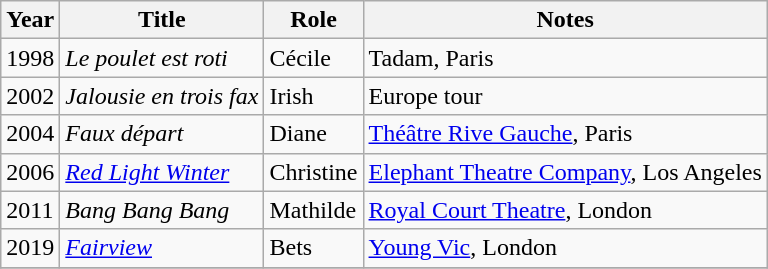<table class="wikitable sortable">
<tr>
<th>Year</th>
<th>Title</th>
<th>Role</th>
<th class="unsortable">Notes</th>
</tr>
<tr>
<td>1998</td>
<td><em>Le poulet est roti</em></td>
<td>Cécile</td>
<td>Tadam, Paris</td>
</tr>
<tr>
<td>2002</td>
<td><em>Jalousie en trois fax</em></td>
<td>Irish</td>
<td>Europe tour</td>
</tr>
<tr>
<td>2004</td>
<td><em>Faux départ</em></td>
<td>Diane</td>
<td><a href='#'>Théâtre Rive Gauche</a>, Paris</td>
</tr>
<tr>
<td>2006</td>
<td><em><a href='#'>Red Light Winter</a></em></td>
<td>Christine</td>
<td><a href='#'>Elephant Theatre Company</a>, Los Angeles</td>
</tr>
<tr>
<td>2011</td>
<td><em>Bang Bang Bang</em></td>
<td>Mathilde</td>
<td><a href='#'>Royal Court Theatre</a>, London</td>
</tr>
<tr>
<td>2019</td>
<td><em><a href='#'>Fairview</a></em></td>
<td>Bets</td>
<td><a href='#'>Young Vic</a>, London</td>
</tr>
<tr>
</tr>
</table>
